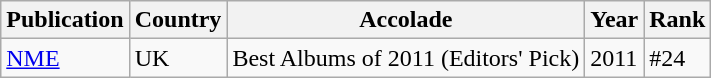<table class="wikitable">
<tr>
<th>Publication</th>
<th>Country</th>
<th>Accolade</th>
<th>Year</th>
<th>Rank</th>
</tr>
<tr>
<td><a href='#'>NME</a></td>
<td>UK</td>
<td>Best Albums of 2011 (Editors' Pick)</td>
<td>2011</td>
<td>#24</td>
</tr>
</table>
